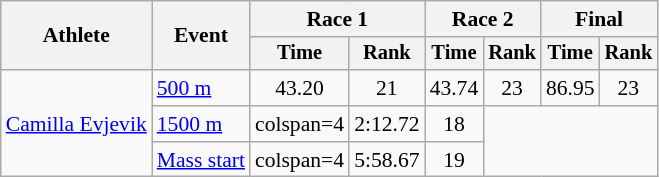<table class="wikitable" style="font-size:90%">
<tr>
<th rowspan=2>Athlete</th>
<th rowspan=2>Event</th>
<th colspan=2>Race 1</th>
<th colspan=2>Race 2</th>
<th colspan=2>Final</th>
</tr>
<tr style="font-size:95%">
<th>Time</th>
<th>Rank</th>
<th>Time</th>
<th>Rank</th>
<th>Time</th>
<th>Rank</th>
</tr>
<tr align=center>
<td align=left rowspan=3><a href='#'>Camilla Evjevik</a></td>
<td align=left><a href='#'>500 m</a></td>
<td>43.20</td>
<td>21</td>
<td>43.74</td>
<td>23</td>
<td>86.95</td>
<td>23</td>
</tr>
<tr align=center>
<td align=left><a href='#'>1500 m</a></td>
<td>colspan=4 </td>
<td>2:12.72</td>
<td>18</td>
</tr>
<tr align=center>
<td align=left><a href='#'>Mass start</a></td>
<td>colspan=4 </td>
<td>5:58.67</td>
<td>19</td>
</tr>
</table>
